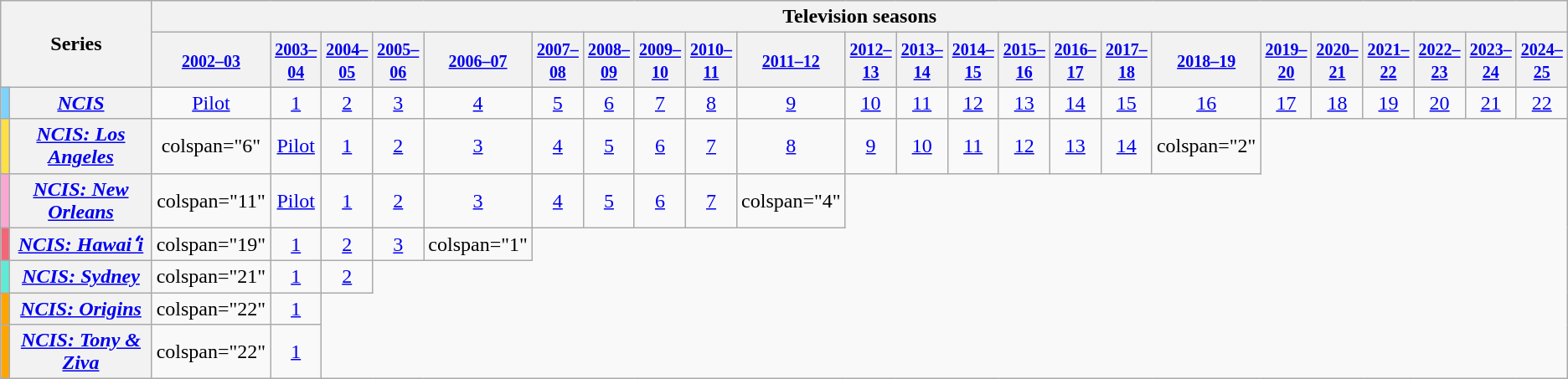<table class="wikitable mw-datatable" style="text-align:center;">
<tr>
<th scope="col" colspan="2" rowspan="2" style="width:10%;">Series</th>
<th scope="col" colspan="23">Television seasons</th>
</tr>
<tr>
<th scope="col" style="width:2.3%;"><small><a href='#'>2002–03</a></small></th>
<th scope="col" style="width:2.3%;"><small><a href='#'>2003–04</a></small></th>
<th scope="col" style="width:2.3%;"><small><a href='#'>2004–05</a></small></th>
<th scope="col" style="width:2.3%;"><small><a href='#'>2005–06</a></small></th>
<th scope="col" style="width:2.3%;"><small><a href='#'>2006–07</a></small></th>
<th scope="col" style="width:2.3%;"><small><a href='#'>2007–08</a></small></th>
<th scope="col" style="width:2.3%;"><small><a href='#'>2008–09</a></small></th>
<th scope="col" style="width:2.3%;"><small><a href='#'>2009–10</a></small></th>
<th scope="col" style="width:2.3%;"><small><a href='#'>2010–11</a></small></th>
<th scope="col" style="width:2.3%;"><small><a href='#'>2011–12</a></small></th>
<th scope="col" style="width:2.3%;"><small><a href='#'>2012–13</a></small></th>
<th scope="col" style="width:2.3%;"><small><a href='#'>2013–14</a></small></th>
<th scope="col" style="width:2.3%;"><small><a href='#'>2014–15</a></small></th>
<th scope="col" style="width:2.3%;"><small><a href='#'>2015–16</a></small></th>
<th scope="col" style="width:2.3%;"><small><a href='#'>2016–17</a></small></th>
<th scope="col" style="width:2.3%;"><small><a href='#'>2017–18</a></small></th>
<th scope="col" style="width:2.3%;"><small><a href='#'>2018–19</a></small></th>
<th scope="col" style="width:2.3%;"><small><a href='#'>2019–20</a></small></th>
<th scope="col" style="width:2.3%;"><small><a href='#'>2020–21</a></small></th>
<th scope="col" style="width:2.3%;"><small><a href='#'>2021–22</a></small></th>
<th scope="col" style="width:2.3%;"><small><a href='#'>2022–23</a></small></th>
<th scope="col" style="width:2.3%;"><small><a href='#'>2023–24</a></small></th>
<th scope="col" style="width:2.3%;"><small><a href='#'>2024–25</a></small></th>
</tr>
<tr>
<td scope="row" style="background:#7dd3fc;"></td>
<th><em><a href='#'>NCIS</a></em></th>
<td><a href='#'>Pilot</a></td>
<td><a href='#'>1</a></td>
<td><a href='#'>2</a></td>
<td><a href='#'>3</a></td>
<td><a href='#'>4</a></td>
<td><a href='#'>5</a></td>
<td><a href='#'>6</a></td>
<td><a href='#'>7</a></td>
<td><a href='#'>8</a></td>
<td><a href='#'>9</a></td>
<td><a href='#'>10</a></td>
<td><a href='#'>11</a></td>
<td><a href='#'>12</a></td>
<td><a href='#'>13</a></td>
<td><a href='#'>14</a></td>
<td><a href='#'>15</a></td>
<td><a href='#'>16</a></td>
<td><a href='#'>17</a></td>
<td><a href='#'>18</a></td>
<td><a href='#'>19</a></td>
<td><a href='#'>20</a></td>
<td><a href='#'>21</a></td>
<td><a href='#'>22</a></td>
</tr>
<tr>
<td scope="row" style="background:#fde047;"></td>
<th><em><a href='#'>NCIS: Los Angeles</a></em></th>
<td>colspan="6" </td>
<td><a href='#'>Pilot</a></td>
<td><a href='#'>1</a></td>
<td><a href='#'>2</a></td>
<td><a href='#'>3</a></td>
<td><a href='#'>4</a></td>
<td><a href='#'>5</a></td>
<td><a href='#'>6</a></td>
<td><a href='#'>7</a></td>
<td><a href='#'>8</a></td>
<td><a href='#'>9</a></td>
<td><a href='#'>10</a></td>
<td><a href='#'>11</a></td>
<td><a href='#'>12</a></td>
<td><a href='#'>13</a></td>
<td><a href='#'>14</a></td>
<td>colspan="2" </td>
</tr>
<tr>
<td scope="row" style="background:#f9a8d4;"></td>
<th><em><a href='#'>NCIS: New Orleans</a></em></th>
<td>colspan="11" </td>
<td><a href='#'>Pilot</a></td>
<td><a href='#'>1</a></td>
<td><a href='#'>2</a></td>
<td><a href='#'>3</a></td>
<td><a href='#'>4</a></td>
<td><a href='#'>5</a></td>
<td><a href='#'>6</a></td>
<td><a href='#'>7</a></td>
<td>colspan="4" </td>
</tr>
<tr>
<td scope="row" style="background:#f16777;"></td>
<th><em><a href='#'>NCIS: Hawaiʻi</a></em></th>
<td>colspan="19" </td>
<td><a href='#'>1</a></td>
<td><a href='#'>2</a></td>
<td><a href='#'>3</a></td>
<td>colspan="1" </td>
</tr>
<tr>
<td scope="row" style="background:#5eead4;"></td>
<th><em><a href='#'>NCIS: Sydney</a></em></th>
<td>colspan="21" </td>
<td><a href='#'>1</a></td>
<td><a href='#'>2</a></td>
</tr>
<tr>
<td scope="row" style="background:#ffa500;"></td>
<th><em><a href='#'>NCIS: Origins</a></em></th>
<td>colspan="22" </td>
<td><a href='#'>1</a></td>
</tr>
<tr>
<td scope="row" style="background:#ffa500;"></td>
<th><em><a href='#'>NCIS: Tony & Ziva</a></em></th>
<td>colspan="22" </td>
<td><a href='#'>1</a></td>
</tr>
</table>
